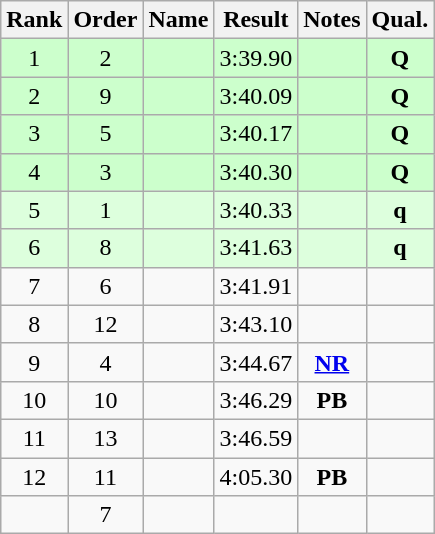<table class="wikitable sortable" style="text-align:center">
<tr>
<th>Rank</th>
<th>Order</th>
<th>Name</th>
<th>Result</th>
<th>Notes</th>
<th>Qual.</th>
</tr>
<tr style="background:#cfc;">
<td>1</td>
<td>2</td>
<td align="left"></td>
<td>3:39.90</td>
<td></td>
<td><strong>Q</strong></td>
</tr>
<tr style="background:#cfc;">
<td>2</td>
<td>9</td>
<td align="left"></td>
<td>3:40.09</td>
<td></td>
<td><strong>Q</strong></td>
</tr>
<tr style="background:#cfc;">
<td>3</td>
<td>5</td>
<td align="left"></td>
<td>3:40.17</td>
<td></td>
<td><strong>Q</strong></td>
</tr>
<tr style="background:#cfc;">
<td>4</td>
<td>3</td>
<td align="left"></td>
<td>3:40.30</td>
<td></td>
<td><strong>Q</strong></td>
</tr>
<tr style="background:#dfd;">
<td>5</td>
<td>1</td>
<td align="left"></td>
<td>3:40.33</td>
<td></td>
<td><strong>q</strong></td>
</tr>
<tr style="background:#dfd;">
<td>6</td>
<td>8</td>
<td align="left"></td>
<td>3:41.63</td>
<td></td>
<td><strong>q</strong></td>
</tr>
<tr>
<td>7</td>
<td>6</td>
<td align="left"></td>
<td>3:41.91</td>
<td></td>
<td></td>
</tr>
<tr>
<td>8</td>
<td>12</td>
<td align="left"></td>
<td>3:43.10</td>
<td></td>
<td></td>
</tr>
<tr>
<td>9</td>
<td>4</td>
<td align="left"></td>
<td>3:44.67</td>
<td><strong><a href='#'>NR</a></strong></td>
<td></td>
</tr>
<tr>
<td>10</td>
<td>10</td>
<td align="left"></td>
<td>3:46.29</td>
<td><strong>PB</strong></td>
<td></td>
</tr>
<tr>
<td>11</td>
<td>13</td>
<td align="left"></td>
<td>3:46.59</td>
<td></td>
<td></td>
</tr>
<tr>
<td>12</td>
<td>11</td>
<td align="left"></td>
<td>4:05.30</td>
<td><strong>PB</strong></td>
<td></td>
</tr>
<tr>
<td></td>
<td>7</td>
<td align="left"></td>
<td></td>
<td></td>
<td></td>
</tr>
</table>
